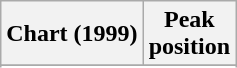<table class="wikitable sortable plainrowheaders">
<tr>
<th>Chart (1999)</th>
<th>Peak<br>position</th>
</tr>
<tr>
</tr>
<tr>
</tr>
</table>
